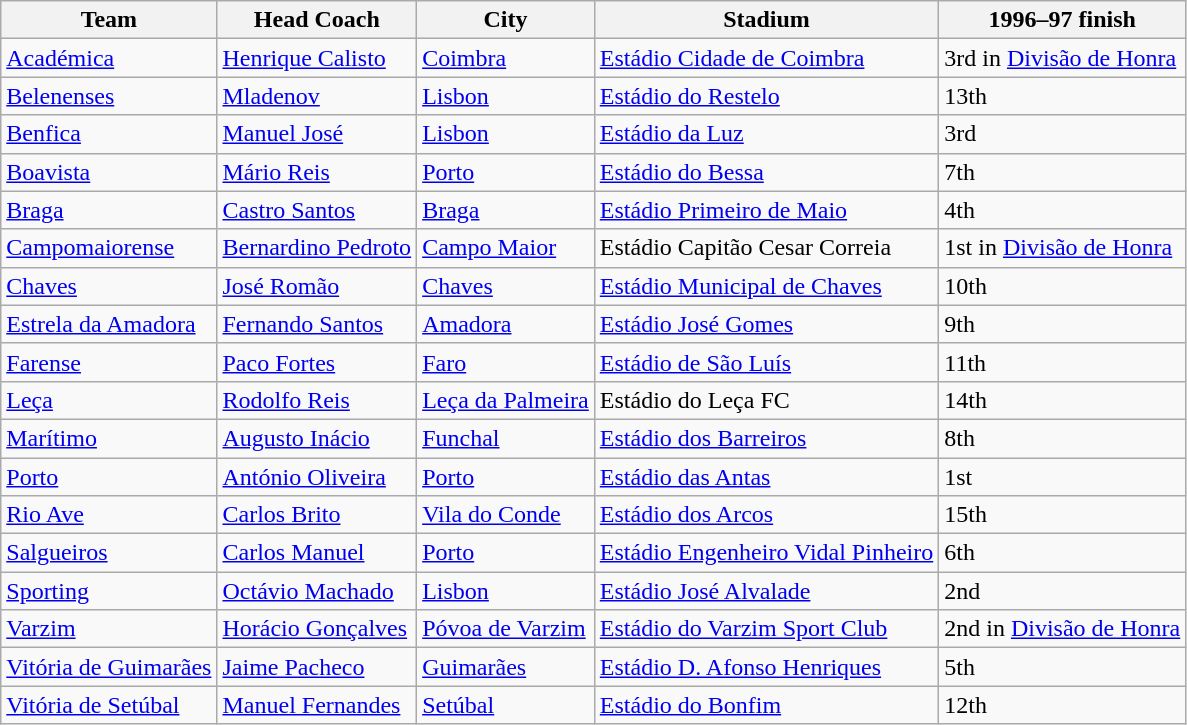<table class="wikitable sortable" style="text-align: left;">
<tr>
<th>Team</th>
<th>Head Coach</th>
<th>City</th>
<th>Stadium</th>
<th data-sort-type="number">1996–97 finish</th>
</tr>
<tr>
<td><a href='#'>Académica</a></td>
<td> <a href='#'>Henrique Calisto</a></td>
<td><a href='#'>Coimbra</a></td>
<td><a href='#'>Estádio Cidade de Coimbra</a></td>
<td>3rd in <a href='#'>Divisão de Honra</a></td>
</tr>
<tr>
<td><a href='#'>Belenenses</a></td>
<td> <a href='#'>Mladenov</a></td>
<td><a href='#'>Lisbon</a></td>
<td><a href='#'>Estádio do Restelo</a></td>
<td>13th</td>
</tr>
<tr>
<td><a href='#'>Benfica</a></td>
<td> <a href='#'>Manuel José</a></td>
<td><a href='#'>Lisbon</a></td>
<td><a href='#'>Estádio da Luz</a></td>
<td>3rd</td>
</tr>
<tr>
<td><a href='#'>Boavista</a></td>
<td> <a href='#'>Mário Reis</a></td>
<td><a href='#'>Porto</a></td>
<td><a href='#'>Estádio do Bessa</a></td>
<td>7th</td>
</tr>
<tr>
<td><a href='#'>Braga</a></td>
<td> <a href='#'>Castro Santos</a></td>
<td><a href='#'>Braga</a></td>
<td><a href='#'>Estádio Primeiro de Maio</a></td>
<td>4th</td>
</tr>
<tr>
<td><a href='#'>Campomaiorense</a></td>
<td> <a href='#'>Bernardino Pedroto</a></td>
<td><a href='#'>Campo Maior</a></td>
<td>Estádio Capitão Cesar Correia</td>
<td>1st in <a href='#'>Divisão de Honra</a></td>
</tr>
<tr>
<td><a href='#'>Chaves</a></td>
<td> <a href='#'>José Romão</a></td>
<td><a href='#'>Chaves</a></td>
<td><a href='#'>Estádio Municipal de Chaves</a></td>
<td>10th</td>
</tr>
<tr>
<td><a href='#'>Estrela da Amadora</a></td>
<td> <a href='#'>Fernando Santos</a></td>
<td><a href='#'>Amadora</a></td>
<td><a href='#'>Estádio José Gomes</a></td>
<td>9th</td>
</tr>
<tr>
<td><a href='#'>Farense</a></td>
<td> <a href='#'>Paco Fortes</a></td>
<td><a href='#'>Faro</a></td>
<td><a href='#'>Estádio de São Luís</a></td>
<td>11th</td>
</tr>
<tr>
<td><a href='#'>Leça</a></td>
<td> <a href='#'>Rodolfo Reis</a></td>
<td><a href='#'>Leça da Palmeira</a></td>
<td>Estádio do Leça FC</td>
<td>14th</td>
</tr>
<tr>
<td><a href='#'>Marítimo</a></td>
<td> <a href='#'>Augusto Inácio</a></td>
<td><a href='#'>Funchal</a></td>
<td><a href='#'>Estádio dos Barreiros</a></td>
<td>8th</td>
</tr>
<tr>
<td><a href='#'>Porto</a></td>
<td> <a href='#'>António Oliveira</a></td>
<td><a href='#'>Porto</a></td>
<td><a href='#'>Estádio das Antas</a></td>
<td>1st</td>
</tr>
<tr>
<td><a href='#'>Rio Ave</a></td>
<td> <a href='#'>Carlos Brito</a></td>
<td><a href='#'>Vila do Conde</a></td>
<td><a href='#'>Estádio dos Arcos</a></td>
<td>15th</td>
</tr>
<tr>
<td><a href='#'>Salgueiros</a></td>
<td> <a href='#'>Carlos Manuel</a></td>
<td><a href='#'>Porto</a></td>
<td><a href='#'>Estádio Engenheiro Vidal Pinheiro</a></td>
<td>6th</td>
</tr>
<tr>
<td><a href='#'>Sporting</a></td>
<td> <a href='#'>Octávio Machado</a></td>
<td><a href='#'>Lisbon</a></td>
<td><a href='#'>Estádio José Alvalade</a></td>
<td>2nd</td>
</tr>
<tr>
<td><a href='#'>Varzim</a></td>
<td> <a href='#'>Horácio Gonçalves</a></td>
<td><a href='#'>Póvoa de Varzim</a></td>
<td><a href='#'>Estádio do Varzim Sport Club</a></td>
<td>2nd in <a href='#'>Divisão de Honra</a></td>
</tr>
<tr>
<td><a href='#'>Vitória de Guimarães</a></td>
<td> <a href='#'>Jaime Pacheco</a></td>
<td><a href='#'>Guimarães</a></td>
<td><a href='#'>Estádio D. Afonso Henriques</a></td>
<td>5th</td>
</tr>
<tr>
<td><a href='#'>Vitória de Setúbal</a></td>
<td> <a href='#'>Manuel Fernandes</a></td>
<td><a href='#'>Setúbal</a></td>
<td><a href='#'>Estádio do Bonfim</a></td>
<td>12th</td>
</tr>
</table>
